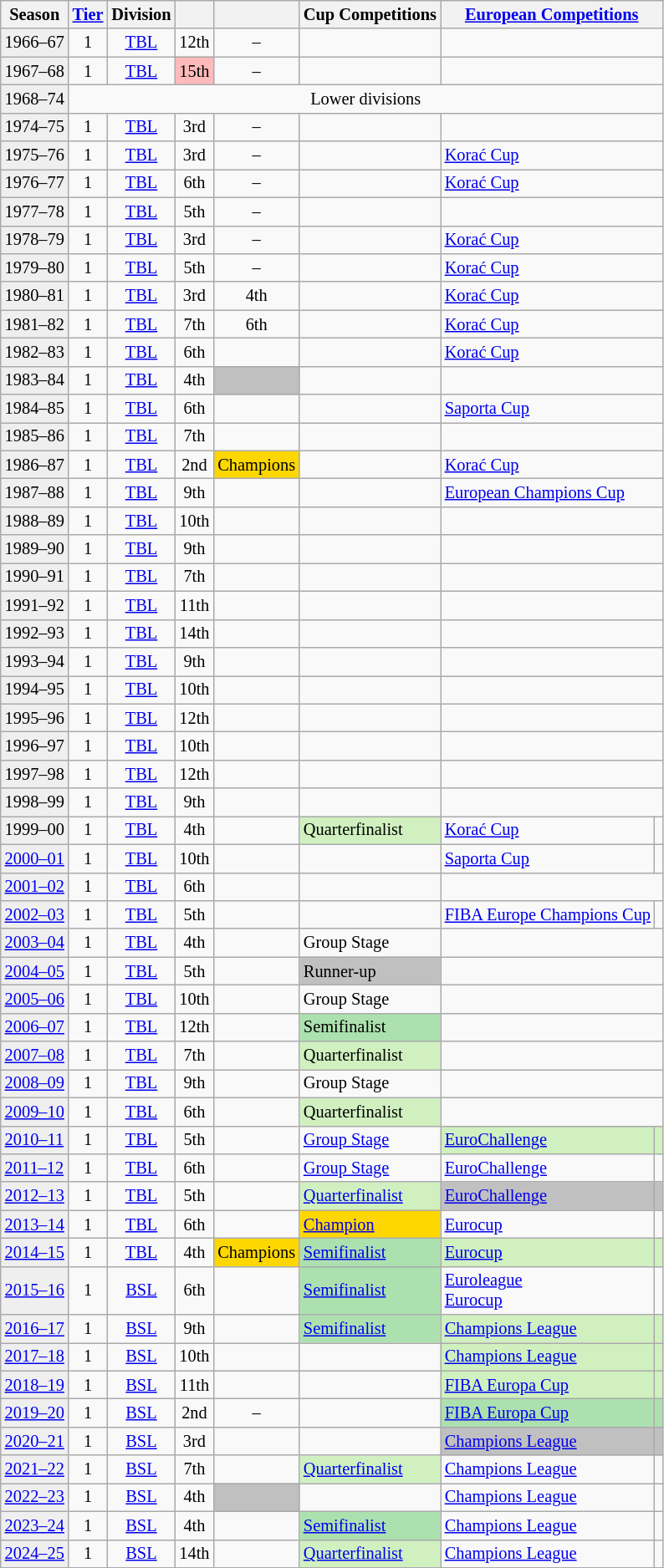<table class="wikitable" style="font-size:85%">
<tr>
<th>Season</th>
<th><a href='#'>Tier</a></th>
<th>Division</th>
<th></th>
<th></th>
<th>Cup Competitions</th>
<th colspan=2><a href='#'>European Competitions</a></th>
</tr>
<tr>
<td style="background:#efefef;">1966–67</td>
<td align="center">1</td>
<td align="center"><a href='#'>TBL</a></td>
<td align="center">12th</td>
<td align="center">–</td>
<td></td>
<td colspan=2></td>
</tr>
<tr>
<td style="background:#efefef;">1967–68</td>
<td align="center">1</td>
<td align="center"><a href='#'>TBL</a></td>
<td align="center" bgcolor=#FFBBBB>15th</td>
<td align="center">–</td>
<td></td>
</tr>
<tr>
<td style="background:#efefef;">1968–74</td>
<td colspan=7 align="center">Lower divisions</td>
</tr>
<tr>
<td style="background:#efefef;">1974–75</td>
<td align="center">1</td>
<td align="center"><a href='#'>TBL</a></td>
<td align="center">3rd</td>
<td align="center">–</td>
<td></td>
<td colspan=2></td>
</tr>
<tr>
<td style="background:#efefef;">1975–76</td>
<td align="center">1</td>
<td align="center"><a href='#'>TBL</a></td>
<td align="center">3rd</td>
<td align="center">–</td>
<td></td>
<td colspan=2><a href='#'>Korać Cup</a></td>
</tr>
<tr>
<td style="background:#efefef;">1976–77</td>
<td align="center">1</td>
<td align="center"><a href='#'>TBL</a></td>
<td align="center">6th</td>
<td align="center">–</td>
<td></td>
<td colspan=2><a href='#'>Korać Cup</a></td>
</tr>
<tr>
<td style="background:#efefef;">1977–78</td>
<td align="center">1</td>
<td align="center"><a href='#'>TBL</a></td>
<td align="center">5th</td>
<td align="center">–</td>
<td></td>
<td colspan=2></td>
</tr>
<tr>
<td style="background:#efefef;">1978–79</td>
<td align="center">1</td>
<td align="center"><a href='#'>TBL</a></td>
<td align="center">3rd</td>
<td align="center">–</td>
<td></td>
<td colspan=2><a href='#'>Korać Cup</a></td>
</tr>
<tr>
<td style="background:#efefef;">1979–80</td>
<td align="center">1</td>
<td align="center"><a href='#'>TBL</a></td>
<td align="center">5th</td>
<td align="center">–</td>
<td></td>
<td colspan=2><a href='#'>Korać Cup</a></td>
</tr>
<tr>
<td style="background:#efefef;">1980–81</td>
<td align="center">1</td>
<td align="center"><a href='#'>TBL</a></td>
<td align="center">3rd</td>
<td align="center">4th</td>
<td></td>
<td colspan=2><a href='#'>Korać Cup</a></td>
</tr>
<tr>
<td style="background:#efefef;">1981–82</td>
<td align="center">1</td>
<td align="center"><a href='#'>TBL</a></td>
<td align="center">7th</td>
<td align="center">6th</td>
<td></td>
<td colspan=2><a href='#'>Korać Cup</a></td>
</tr>
<tr>
<td style="background:#efefef;">1982–83</td>
<td align="center">1</td>
<td align="center"><a href='#'>TBL</a></td>
<td align="center">6th</td>
<td align="center"></td>
<td></td>
<td colspan=2><a href='#'>Korać Cup</a></td>
</tr>
<tr>
<td style="background:#efefef;">1983–84</td>
<td align="center">1</td>
<td align="center"><a href='#'>TBL</a></td>
<td align="center">4th</td>
<td align="center" bgcolor=silver></td>
<td></td>
<td colspan=2></td>
</tr>
<tr>
<td style="background:#efefef;">1984–85</td>
<td align="center">1</td>
<td align="center"><a href='#'>TBL</a></td>
<td align="center">6th</td>
<td align="center"></td>
<td></td>
<td colspan=2><a href='#'>Saporta Cup</a></td>
</tr>
<tr>
<td style="background:#efefef;">1985–86</td>
<td align="center">1</td>
<td align="center"><a href='#'>TBL</a></td>
<td align="center">7th</td>
<td align="center"></td>
<td></td>
<td colspan=2></td>
</tr>
<tr>
<td style="background:#efefef;">1986–87</td>
<td align="center">1</td>
<td align="center"><a href='#'>TBL</a></td>
<td align="center">2nd</td>
<td align="center" bgcolor=gold>Champions</td>
<td></td>
<td colspan=2><a href='#'>Korać Cup</a></td>
</tr>
<tr>
<td style="background:#efefef;">1987–88</td>
<td align="center">1</td>
<td align="center"><a href='#'>TBL</a></td>
<td align="center">9th</td>
<td align="center"></td>
<td></td>
<td colspan=2><a href='#'>European Champions Cup</a></td>
</tr>
<tr>
<td style="background:#efefef;">1988–89</td>
<td align="center">1</td>
<td align="center"><a href='#'>TBL</a></td>
<td align="center">10th</td>
<td align="center"></td>
<td></td>
<td colspan=2></td>
</tr>
<tr>
<td style="background:#efefef;">1989–90</td>
<td align="center">1</td>
<td align="center"><a href='#'>TBL</a></td>
<td align="center">9th</td>
<td align="center"></td>
<td></td>
<td colspan=2></td>
</tr>
<tr>
<td style="background:#efefef;">1990–91</td>
<td align="center">1</td>
<td align="center"><a href='#'>TBL</a></td>
<td align="center">7th</td>
<td align="center"></td>
<td></td>
<td colspan=2></td>
</tr>
<tr>
<td style="background:#efefef;">1991–92</td>
<td align="center">1</td>
<td align="center"><a href='#'>TBL</a></td>
<td align="center">11th</td>
<td align="center"></td>
<td></td>
<td colspan=2></td>
</tr>
<tr>
<td style="background:#efefef;">1992–93</td>
<td align="center">1</td>
<td align="center"><a href='#'>TBL</a></td>
<td align="center">14th</td>
<td align="center"></td>
<td></td>
<td colspan=2></td>
</tr>
<tr>
<td style="background:#efefef;">1993–94</td>
<td align="center">1</td>
<td align="center"><a href='#'>TBL</a></td>
<td align="center">9th</td>
<td align="center"></td>
<td></td>
<td colspan=2></td>
</tr>
<tr>
<td style="background:#efefef;">1994–95</td>
<td align="center">1</td>
<td align="center"><a href='#'>TBL</a></td>
<td align="center">10th</td>
<td align="center"></td>
<td></td>
<td colspan=2></td>
</tr>
<tr>
<td style="background:#efefef;">1995–96</td>
<td align="center">1</td>
<td align="center"><a href='#'>TBL</a></td>
<td align="center">12th</td>
<td align="center"></td>
<td></td>
<td colspan=2></td>
</tr>
<tr>
<td style="background:#efefef;">1996–97</td>
<td align="center">1</td>
<td align="center"><a href='#'>TBL</a></td>
<td align="center">10th</td>
<td align="center"></td>
<td></td>
<td colspan=2></td>
</tr>
<tr>
<td style="background:#efefef;">1997–98</td>
<td align="center">1</td>
<td align="center"><a href='#'>TBL</a></td>
<td align="center">12th</td>
<td align="center"></td>
<td></td>
<td colspan=2></td>
</tr>
<tr>
<td style="background:#efefef;">1998–99</td>
<td align="center">1</td>
<td align="center"><a href='#'>TBL</a></td>
<td align="center">9th</td>
<td align="center"></td>
<td></td>
<td colspan=2></td>
</tr>
<tr>
<td style="background:#efefef;">1999–00</td>
<td align="center">1</td>
<td align="center"><a href='#'>TBL</a></td>
<td align="center">4th</td>
<td align="center"></td>
<td style="background:#D0F0C0">Quarterfinalist</td>
<td><a href='#'>Korać Cup</a></td>
<td align=center></td>
</tr>
<tr>
<td style="background:#efefef;"><a href='#'>2000–01</a></td>
<td align="center">1</td>
<td align="center"><a href='#'>TBL</a></td>
<td align="center">10th</td>
<td align="center"></td>
<td></td>
<td><a href='#'>Saporta Cup</a></td>
<td align=center></td>
</tr>
<tr>
<td style="background:#efefef;"><a href='#'>2001–02</a></td>
<td align="center">1</td>
<td align="center"><a href='#'>TBL</a></td>
<td align="center">6th</td>
<td align="center"></td>
<td></td>
<td colspan=2></td>
</tr>
<tr>
<td style="background:#efefef;"><a href='#'>2002–03</a></td>
<td align="center">1</td>
<td align="center"><a href='#'>TBL</a></td>
<td align="center">5th</td>
<td align="center"></td>
<td></td>
<td><a href='#'>FIBA Europe Champions Cup</a></td>
<td align=center></td>
</tr>
<tr>
<td style="background:#efefef;"><a href='#'>2003–04</a></td>
<td align="center">1</td>
<td align="center"><a href='#'>TBL</a></td>
<td align="center">4th</td>
<td align="center"></td>
<td>Group Stage</td>
<td colspan=2></td>
</tr>
<tr>
<td style="background:#efefef;"><a href='#'>2004–05</a></td>
<td align="center">1</td>
<td align="center"><a href='#'>TBL</a></td>
<td align="center">5th</td>
<td align="center"></td>
<td style="background:silver">Runner-up</td>
<td colspan=2></td>
</tr>
<tr>
<td style="background:#efefef;"><a href='#'>2005–06</a></td>
<td align="center">1</td>
<td align="center"><a href='#'>TBL</a></td>
<td align="center">10th</td>
<td align="center"></td>
<td>Group Stage</td>
<td colspan=2></td>
</tr>
<tr>
<td style="background:#efefef;"><a href='#'>2006–07</a></td>
<td align="center">1</td>
<td align="center"><a href='#'>TBL</a></td>
<td align="center">12th</td>
<td align="center"></td>
<td style="background:#ACE1AF">Semifinalist</td>
<td colspan=2></td>
</tr>
<tr>
<td style="background:#efefef;"><a href='#'>2007–08</a></td>
<td align="center">1</td>
<td align="center"><a href='#'>TBL</a></td>
<td align="center">7th</td>
<td align="center"></td>
<td style="background:#D0F0C0">Quarterfinalist</td>
<td colspan=2></td>
</tr>
<tr>
<td style="background:#efefef;"><a href='#'>2008–09</a></td>
<td align="center">1</td>
<td align="center"><a href='#'>TBL</a></td>
<td align="center">9th</td>
<td align="center"></td>
<td>Group Stage</td>
<td colspan=2></td>
</tr>
<tr>
<td style="background:#efefef;"><a href='#'>2009–10</a></td>
<td align="center">1</td>
<td align="center"><a href='#'>TBL</a></td>
<td align="center">6th</td>
<td align="center"></td>
<td style="background:#D0F0C0">Quarterfinalist</td>
<td colspan=2></td>
</tr>
<tr>
<td style="background:#efefef;"><a href='#'>2010–11</a></td>
<td align="center">1</td>
<td align="center"><a href='#'>TBL</a></td>
<td align="center">5th</td>
<td align="center"></td>
<td><a href='#'>Group Stage</a></td>
<td style="background:#D0F0C0"><a href='#'>EuroChallenge</a></td>
<td style="background:#D0F0C0" align=center></td>
</tr>
<tr>
<td style="background:#efefef;"><a href='#'>2011–12</a></td>
<td align="center">1</td>
<td align="center"><a href='#'>TBL</a></td>
<td align="center">6th</td>
<td align="center"></td>
<td><a href='#'>Group Stage</a></td>
<td><a href='#'>EuroChallenge</a></td>
<td></td>
</tr>
<tr>
<td style="background:#efefef;"><a href='#'>2012–13</a></td>
<td align="center">1</td>
<td align="center"><a href='#'>TBL</a></td>
<td align="center">5th</td>
<td align="center"></td>
<td style="background:#D0F0C0"><a href='#'>Quarterfinalist</a></td>
<td style="background:silver"><a href='#'>EuroChallenge</a></td>
<td bgcolor=silver align=center></td>
</tr>
<tr>
<td style="background:#efefef;"><a href='#'>2013–14</a></td>
<td align="center">1</td>
<td align="center"><a href='#'>TBL</a></td>
<td align="center">6th</td>
<td align="center"></td>
<td style="background:gold"><a href='#'>Champion</a></td>
<td><a href='#'>Eurocup</a></td>
<td></td>
</tr>
<tr>
<td style="background:#efefef;"><a href='#'>2014–15</a></td>
<td align="center">1</td>
<td align="center"><a href='#'>TBL</a></td>
<td align="center">4th</td>
<td align="center" bgcolor=gold>Champions</td>
<td style="background:#ACE1AF"><a href='#'>Semifinalist</a></td>
<td style="background:#D0F0C0"><a href='#'>Eurocup</a></td>
<td style="background:#D0F0C0" align=center></td>
</tr>
<tr>
<td style="background:#efefef;"><a href='#'>2015–16</a></td>
<td align="center">1</td>
<td align="center"><a href='#'>BSL</a></td>
<td align="center">6th</td>
<td align="center"></td>
<td style="background:#ACE1AF"><a href='#'>Semifinalist</a></td>
<td><a href='#'>Euroleague</a> <br> <a href='#'>Eurocup</a></td>
<td align=center> <br> </td>
</tr>
<tr>
<td style="background:#efefef;"><a href='#'>2016–17</a></td>
<td align="center">1</td>
<td align="center"><a href='#'>BSL</a></td>
<td align="center">9th</td>
<td align="center"></td>
<td style="background:#ACE1AF"><a href='#'>Semifinalist</a></td>
<td style="background:#D0F0C0"><a href='#'>Champions League</a></td>
<td style="background:#D0F0C0" align=center></td>
</tr>
<tr>
<td style="background:#efefef;"><a href='#'>2017–18</a></td>
<td align="center">1</td>
<td align="center"><a href='#'>BSL</a></td>
<td align="center">10th</td>
<td align="center"></td>
<td></td>
<td style="background:#D0F0C0"><a href='#'>Champions League</a></td>
<td style="background:#D0F0C0" align=center></td>
</tr>
<tr>
<td style="background:#efefef;"><a href='#'>2018–19</a></td>
<td align="center">1</td>
<td align="center"><a href='#'>BSL</a></td>
<td align="center">11th</td>
<td align="center"></td>
<td></td>
<td style="background:#D0F0C0"><a href='#'>FIBA Europa Cup</a></td>
<td style="background:#D0F0C0" align=center></td>
</tr>
<tr>
<td style="background:#efefef;"><a href='#'>2019–20</a></td>
<td align="center">1</td>
<td align="center"><a href='#'>BSL</a></td>
<td style="text-align:center;">2nd</td>
<td align="center">–</td>
<td></td>
<td style="background:#ACE1AF"><a href='#'>FIBA Europa Cup</a></td>
<td style="background:#ACE1AF" align=center></td>
</tr>
<tr>
<td style="background:#efefef;"><a href='#'>2020–21</a></td>
<td align="center">1</td>
<td align="center"><a href='#'>BSL</a></td>
<td align="center">3rd</td>
<td align="center"></td>
<td></td>
<td style="background:silver"><a href='#'>Champions League</a></td>
<td bgcolor=silver align=center></td>
</tr>
<tr>
<td style="background:#efefef;"><a href='#'>2021–22</a></td>
<td align="center">1</td>
<td align="center"><a href='#'>BSL</a></td>
<td align="center">7th</td>
<td align="center"></td>
<td style="background:#D0F0C0"><a href='#'>Quarterfinalist</a></td>
<td><a href='#'>Champions League</a></td>
<td align=center></td>
</tr>
<tr>
<td style="background:#efefef;"><a href='#'>2022–23</a></td>
<td align="center">1</td>
<td align="center"><a href='#'>BSL</a></td>
<td align="center">4th</td>
<td align="center" bgcolor=silver></td>
<td></td>
<td><a href='#'>Champions League</a></td>
<td align=center></td>
</tr>
<tr>
<td style="background:#efefef;"><a href='#'>2023–24</a></td>
<td align="center">1</td>
<td align="center"><a href='#'>BSL</a></td>
<td align="center">4th</td>
<td align="center"></td>
<td style="background:#ACE1AF"><a href='#'>Semifinalist</a></td>
<td><a href='#'>Champions League</a></td>
<td align=center></td>
</tr>
<tr>
<td style="background:#efefef;"><a href='#'>2024–25</a></td>
<td align="center">1</td>
<td align="center"><a href='#'>BSL</a></td>
<td align="center">14th</td>
<td align="center"></td>
<td style="background:#D0F0C0"><a href='#'>Quarterfinalist</a></td>
<td><a href='#'>Champions League</a></td>
<td align=center></td>
</tr>
</table>
